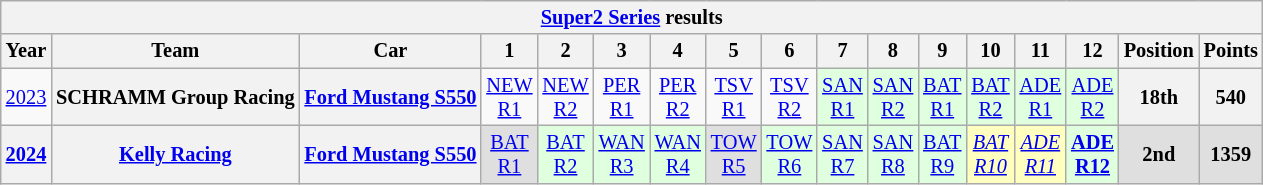<table class="wikitable" style="text-align:center; font-size:85%">
<tr>
<th colspan=45><a href='#'>Super2 Series</a> results</th>
</tr>
<tr>
<th>Year</th>
<th>Team</th>
<th>Car</th>
<th>1</th>
<th>2</th>
<th>3</th>
<th>4</th>
<th>5</th>
<th>6</th>
<th>7</th>
<th>8</th>
<th>9</th>
<th>10</th>
<th>11</th>
<th>12</th>
<th>Position</th>
<th>Points</th>
</tr>
<tr>
<td><a href='#'>2023</a></td>
<th>SCHRAMM Group Racing</th>
<th><a href='#'>Ford Mustang S550</a></th>
<td><a href='#'>NEW<br>R1</a></td>
<td><a href='#'>NEW<br>R2</a></td>
<td><a href='#'>PER<br>R1</a></td>
<td><a href='#'>PER<br>R2</a></td>
<td><a href='#'>TSV<br>R1</a></td>
<td><a href='#'>TSV<br>R2</a></td>
<td style=background:#dfffdf><a href='#'>SAN<br>R1</a><br></td>
<td style=background:#dfffdf><a href='#'>SAN<br>R2</a><br></td>
<td style=background:#dfffdf><a href='#'>BAT<br>R1</a><br></td>
<td style=background:#dfffdf><a href='#'>BAT<br>R2</a><br></td>
<td style=background:#dfffdf><a href='#'>ADE<br>R1</a><br></td>
<td style=background:#dfffdf><a href='#'>ADE<br>R2</a><br></td>
<th>18th</th>
<th>540</th>
</tr>
<tr>
<th><a href='#'>2024</a></th>
<th nowrap><a href='#'>Kelly Racing</a></th>
<th nowrap><a href='#'>Ford Mustang S550</a></th>
<td style=background:#dfdfdf><a href='#'>BAT<br>R1</a><br></td>
<td style=background:#dfffdf><a href='#'>BAT<br>R2</a><br></td>
<td style=background:#dfffdf><a href='#'>WAN<br>R3</a><br></td>
<td style=background:#dfffdf><a href='#'>WAN<br>R4</a><br></td>
<td style=background:#dfdfdf><a href='#'>TOW<br>R5</a><br></td>
<td style=background:#dfffdf><a href='#'>TOW<br>R6</a><br></td>
<td style=background:#dfffdf><a href='#'>SAN<br>R7</a><br></td>
<td style=background:#dfffdf><a href='#'>SAN<br>R8</a><br></td>
<td style=background:#dfffdf><a href='#'>BAT<br>R9</a><br></td>
<td style=background:#ffffbf><em><a href='#'>BAT<br>R10</a></em><br></td>
<td style=background:#ffffbf><em><a href='#'>ADE<br>R11</a></em><br></td>
<td style=background:#dfffdf><strong><a href='#'>ADE<br>R12</a></strong><br></td>
<th style=background:#dfdfdf>2nd</th>
<th style=background:#dfdfdf>1359</th>
</tr>
</table>
